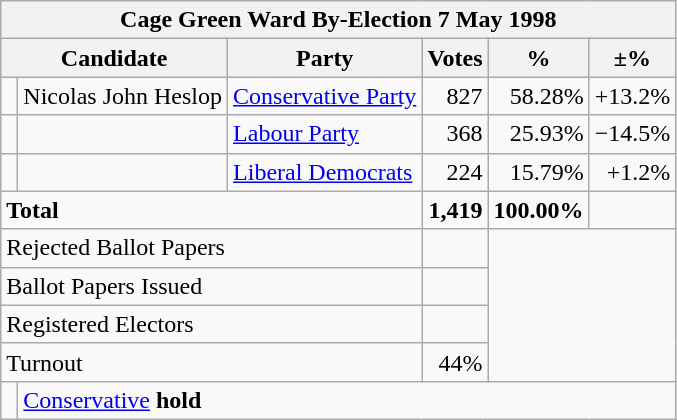<table class="wikitable" border="1" style="text-align:right; font-size:100%">
<tr>
<th align=center colspan=6>Cage Green Ward By-Election 7 May 1998</th>
</tr>
<tr>
<th align=left colspan=2>Candidate</th>
<th align=left>Party</th>
<th align=center>Votes</th>
<th align=center>%</th>
<th align=center>±%</th>
</tr>
<tr>
<td bgcolor=> </td>
<td align=left>Nicolas John Heslop</td>
<td align=left><a href='#'>Conservative Party</a></td>
<td>827</td>
<td>58.28%</td>
<td>+13.2%</td>
</tr>
<tr>
<td bgcolor=> </td>
<td align=left></td>
<td align=left><a href='#'>Labour Party</a></td>
<td>368</td>
<td>25.93%</td>
<td>−14.5%</td>
</tr>
<tr>
<td bgcolor=> </td>
<td align=left></td>
<td align=left><a href='#'>Liberal Democrats</a></td>
<td>224</td>
<td>15.79%</td>
<td>+1.2%</td>
</tr>
<tr>
<td align=left colspan=3><strong>Total</strong></td>
<td><strong>1,419</strong></td>
<td><strong>100.00%</strong></td>
<td></td>
</tr>
<tr>
<td align=left colspan=3>Rejected Ballot Papers</td>
<td></td>
<td rowspan=4 colspan=2></td>
</tr>
<tr>
<td align=left colspan=3>Ballot Papers Issued</td>
<td></td>
</tr>
<tr>
<td align=left colspan=3>Registered Electors</td>
<td></td>
</tr>
<tr>
<td align=left colspan=3>Turnout</td>
<td>44%</td>
</tr>
<tr>
<td bgcolor=> </td>
<td align=left colspan=6><a href='#'>Conservative</a> <strong>hold</strong></td>
</tr>
</table>
